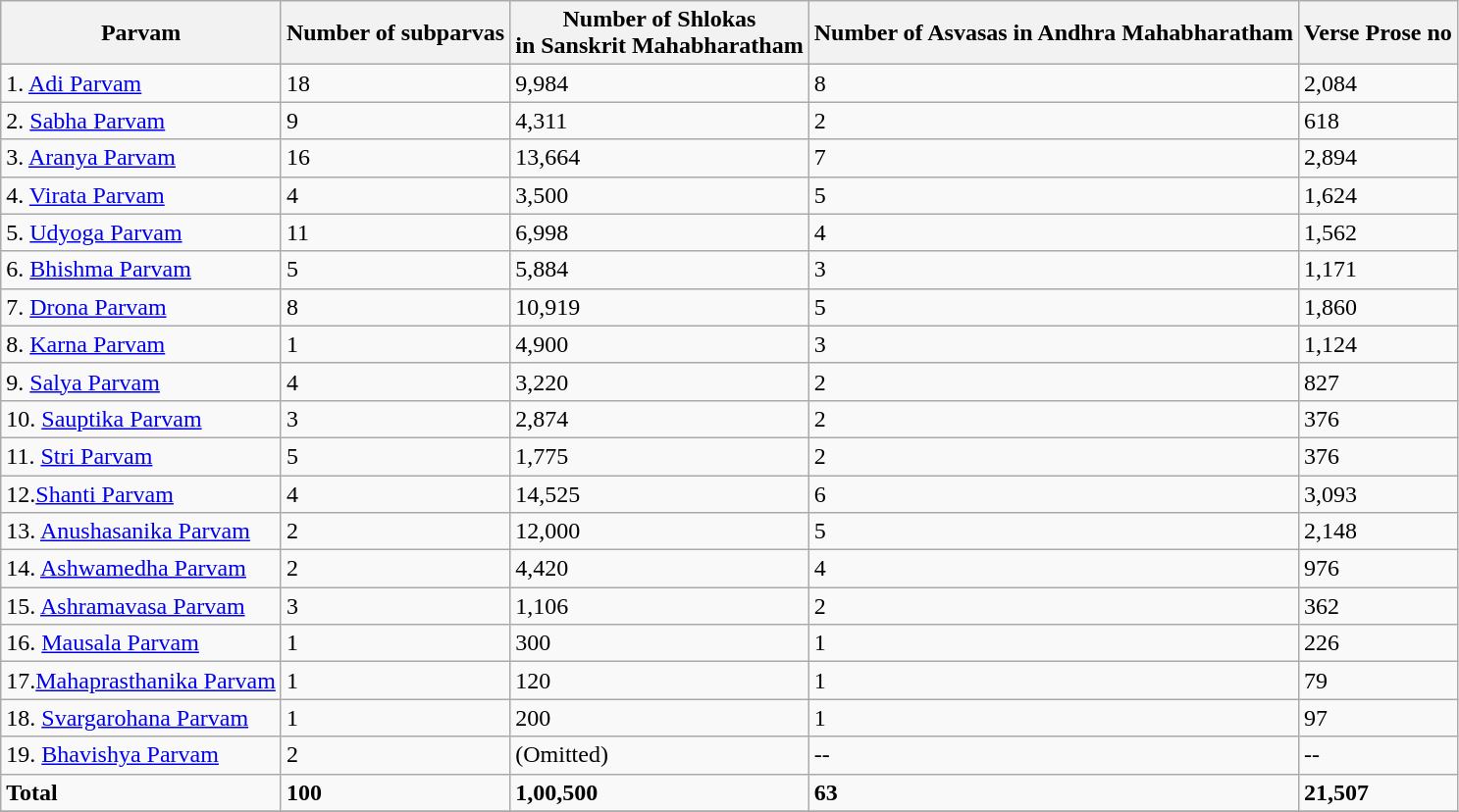<table class="wikitable">
<tr>
<th>Parvam</th>
<th>Number of subparvas</th>
<th>Number of Shlokas<br> in Sanskrit Mahabharatham</th>
<th>Number of Asvasas in Andhra Mahabharatham</th>
<th>Verse Prose no</th>
</tr>
<tr>
<td>1. <a href='#'>Adi Parvam</a></td>
<td>18</td>
<td>9,984</td>
<td>8</td>
<td>2,084</td>
</tr>
<tr>
<td>2. <a href='#'>Sabha Parvam</a></td>
<td>9</td>
<td>4,311</td>
<td>2</td>
<td>618</td>
</tr>
<tr>
<td>3. <a href='#'>Aranya Parvam</a></td>
<td>16</td>
<td>13,664</td>
<td>7</td>
<td>2,894</td>
</tr>
<tr>
<td>4. <a href='#'>Virata Parvam</a></td>
<td>4</td>
<td>3,500</td>
<td>5</td>
<td>1,624</td>
</tr>
<tr>
<td>5. <a href='#'>Udyoga Parvam</a></td>
<td>11</td>
<td>6,998</td>
<td>4</td>
<td>1,562</td>
</tr>
<tr>
<td>6. <a href='#'>Bhishma Parvam</a></td>
<td>5</td>
<td>5,884</td>
<td>3</td>
<td>1,171</td>
</tr>
<tr>
<td>7. <a href='#'>Drona Parvam</a></td>
<td>8</td>
<td>10,919</td>
<td>5</td>
<td>1,860</td>
</tr>
<tr>
<td>8. <a href='#'>Karna Parvam</a></td>
<td>1</td>
<td>4,900</td>
<td>3</td>
<td>1,124</td>
</tr>
<tr>
<td>9. <a href='#'>Salya Parvam</a></td>
<td>4</td>
<td>3,220</td>
<td>2</td>
<td>827</td>
</tr>
<tr>
<td>10. <a href='#'>Sauptika Parvam</a></td>
<td>3</td>
<td>2,874</td>
<td>2</td>
<td>376</td>
</tr>
<tr>
<td>11. <a href='#'>Stri Parvam</a></td>
<td>5</td>
<td>1,775</td>
<td>2</td>
<td>376</td>
</tr>
<tr>
<td>12.<a href='#'>Shanti Parvam</a></td>
<td>4</td>
<td>14,525</td>
<td>6</td>
<td>3,093</td>
</tr>
<tr>
<td>13. <a href='#'>Anushasanika Parvam</a></td>
<td>2</td>
<td>12,000</td>
<td>5</td>
<td>2,148</td>
</tr>
<tr>
<td>14. <a href='#'>Ashwamedha Parvam</a></td>
<td>2</td>
<td>4,420</td>
<td>4</td>
<td>976</td>
</tr>
<tr>
<td>15. <a href='#'>Ashramavasa Parvam</a></td>
<td>3</td>
<td>1,106</td>
<td>2</td>
<td>362</td>
</tr>
<tr>
<td>16. <a href='#'>Mausala Parvam</a></td>
<td>1</td>
<td>300</td>
<td>1</td>
<td>226</td>
</tr>
<tr>
<td>17.<a href='#'>Mahaprasthanika Parvam</a></td>
<td>1</td>
<td>120</td>
<td>1</td>
<td>79</td>
</tr>
<tr>
<td>18. <a href='#'>Svargarohana Parvam</a></td>
<td>1</td>
<td>200</td>
<td>1</td>
<td>97</td>
</tr>
<tr>
<td>19. <a href='#'>Bhavishya Parvam</a></td>
<td>2</td>
<td>(Omitted)</td>
<td>--</td>
<td>--</td>
</tr>
<tr>
<td><strong>Total</strong></td>
<td><strong>100</strong></td>
<td><strong>1,00,500</strong></td>
<td><strong>63</strong></td>
<td><strong>21,507</strong></td>
</tr>
<tr>
</tr>
</table>
